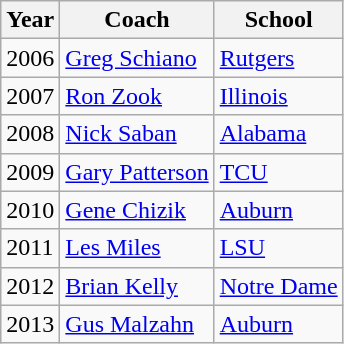<table class="wikitable sortable">
<tr>
<th>Year</th>
<th>Coach</th>
<th>School</th>
</tr>
<tr>
<td>2006</td>
<td><a href='#'>Greg Schiano</a></td>
<td><a href='#'>Rutgers</a></td>
</tr>
<tr>
<td>2007</td>
<td><a href='#'>Ron Zook</a></td>
<td><a href='#'>Illinois</a></td>
</tr>
<tr>
<td>2008</td>
<td><a href='#'>Nick Saban</a></td>
<td><a href='#'>Alabama</a></td>
</tr>
<tr>
<td>2009</td>
<td><a href='#'>Gary Patterson</a></td>
<td><a href='#'>TCU</a></td>
</tr>
<tr>
<td>2010</td>
<td><a href='#'>Gene Chizik</a></td>
<td><a href='#'>Auburn</a></td>
</tr>
<tr>
<td>2011</td>
<td><a href='#'>Les Miles</a></td>
<td><a href='#'>LSU</a></td>
</tr>
<tr>
<td>2012</td>
<td><a href='#'>Brian Kelly</a></td>
<td><a href='#'>Notre Dame</a></td>
</tr>
<tr>
<td>2013</td>
<td><a href='#'>Gus Malzahn</a></td>
<td><a href='#'>Auburn</a></td>
</tr>
</table>
